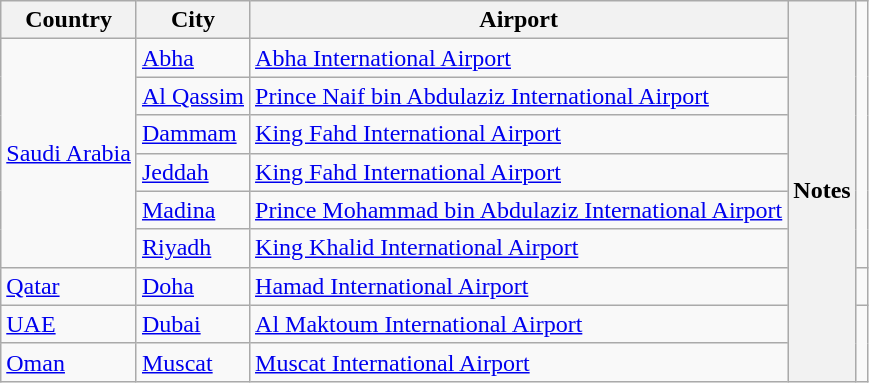<table class="wikitable sortable">
<tr>
<th>Country</th>
<th>City</th>
<th>Airport</th>
<th rowspan="10">Notes</th>
</tr>
<tr>
<td rowspan="6"> <a href='#'>Saudi Arabia</a></td>
<td><a href='#'>Abha</a></td>
<td><a href='#'>Abha International Airport</a></td>
</tr>
<tr>
<td><a href='#'>Al Qassim</a></td>
<td><a href='#'>Prince Naif bin Abdulaziz International Airport</a></td>
</tr>
<tr>
<td><a href='#'>Dammam</a></td>
<td><a href='#'>King Fahd International Airport</a></td>
</tr>
<tr>
<td><a href='#'>Jeddah</a></td>
<td><a href='#'>King Fahd International Airport</a></td>
</tr>
<tr>
<td><a href='#'>Madina</a></td>
<td><a href='#'>Prince Mohammad bin Abdulaziz International Airport</a></td>
</tr>
<tr>
<td><a href='#'>Riyadh</a></td>
<td><a href='#'>King Khalid International Airport</a></td>
</tr>
<tr>
<td> <a href='#'>Qatar</a></td>
<td><a href='#'>Doha</a></td>
<td><a href='#'>Hamad International Airport</a></td>
<td></td>
</tr>
<tr>
<td> <a href='#'>UAE</a></td>
<td><a href='#'>Dubai</a></td>
<td><a href='#'>Al Maktoum International Airport</a></td>
</tr>
<tr>
<td> <a href='#'>Oman</a></td>
<td><a href='#'>Muscat</a></td>
<td><a href='#'>Muscat International Airport</a></td>
</tr>
</table>
